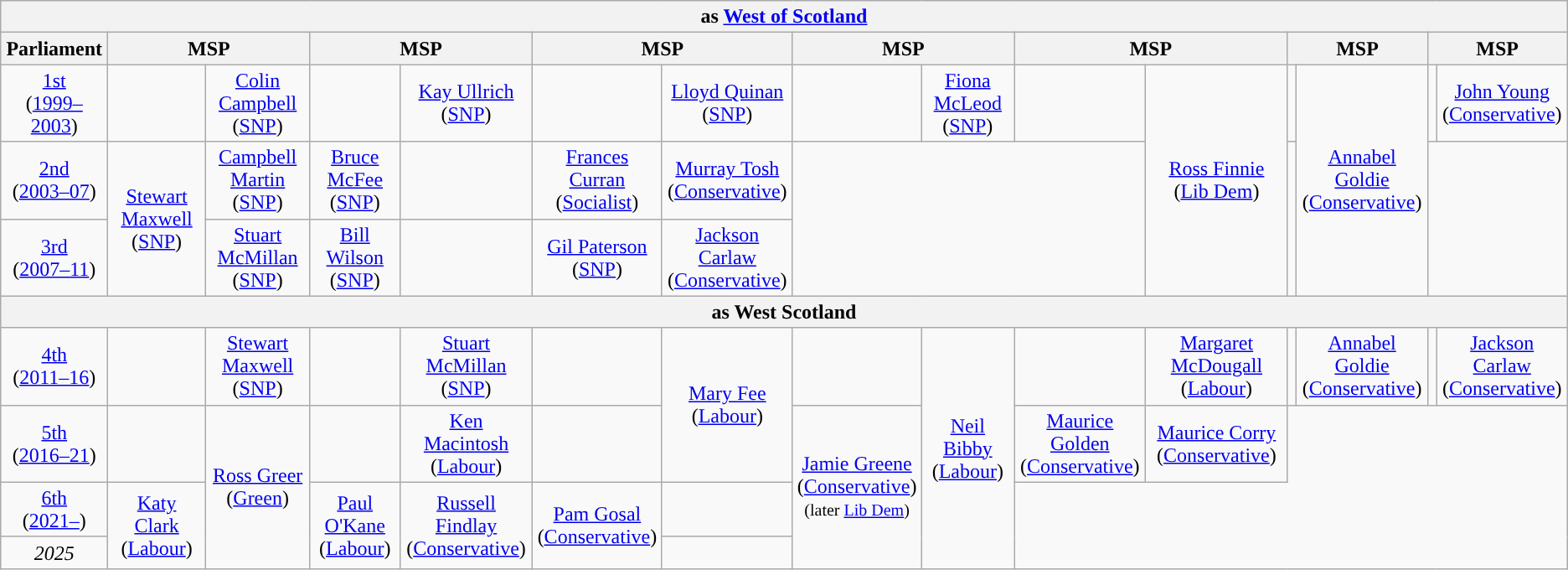<table class="wikitable" style="text-align:center">
<tr>
<th colspan="15">as <a href='#'>West of Scotland</a></th>
</tr>
<tr>
<th>Parliament</th>
<th colspan="2">MSP</th>
<th colspan="2">MSP</th>
<th colspan="2">MSP</th>
<th colspan="2">MSP</th>
<th colspan="2">MSP</th>
<th colspan="2">MSP</th>
<th colspan="2">MSP</th>
</tr>
<tr>
<td><a href='#'>1st</a> <br>(<a href='#'>1999–2003</a>)</td>
<td></td>
<td><a href='#'>Colin Campbell</a><br>(<a href='#'>SNP</a>)</td>
<td></td>
<td><a href='#'>Kay Ullrich</a><br>(<a href='#'>SNP</a>)</td>
<td></td>
<td><a href='#'>Lloyd Quinan</a><br>(<a href='#'>SNP</a>)</td>
<td></td>
<td><a href='#'>Fiona McLeod</a> <br>(<a href='#'>SNP</a>)</td>
<td></td>
<td rowspan="3"><a href='#'>Ross Finnie</a><br>(<a href='#'>Lib Dem</a>)</td>
<td></td>
<td rowspan="3"><a href='#'>Annabel Goldie</a><br>(<a href='#'>Conservative</a>)</td>
<td></td>
<td><a href='#'>John Young</a><br>(<a href='#'>Conservative</a>)</td>
</tr>
<tr>
<td><a href='#'>2nd</a> <br>(<a href='#'>2003–07</a>)</td>
<td rowspan="2"><a href='#'>Stewart Maxwell</a> <br>(<a href='#'>SNP</a>)</td>
<td><a href='#'>Campbell Martin</a><br>(<a href='#'>SNP</a>)</td>
<td><a href='#'>Bruce McFee</a><br>(<a href='#'>SNP</a>)</td>
<td></td>
<td><a href='#'>Frances Curran</a><br>(<a href='#'>Socialist</a>)</td>
<td><a href='#'>Murray Tosh</a><br>(<a href='#'>Conservative</a>)</td>
</tr>
<tr>
<td><a href='#'>3rd</a> <br>(<a href='#'>2007–11</a>)</td>
<td><a href='#'>Stuart McMillan</a><br>(<a href='#'>SNP</a>)</td>
<td><a href='#'>Bill Wilson</a><br>(<a href='#'>SNP</a>)</td>
<td></td>
<td><a href='#'>Gil Paterson</a><br>(<a href='#'>SNP</a>)</td>
<td><a href='#'>Jackson Carlaw</a><br>(<a href='#'>Conservative</a>)</td>
</tr>
<tr>
<th colspan="15">as West Scotland</th>
</tr>
<tr>
<td><a href='#'>4th</a> <br>(<a href='#'>2011–16</a>)</td>
<td></td>
<td><a href='#'>Stewart Maxwell</a><br>(<a href='#'>SNP</a>)</td>
<td></td>
<td><a href='#'>Stuart McMillan</a><br>(<a href='#'>SNP</a>)</td>
<td></td>
<td rowspan="2"><a href='#'>Mary Fee</a><br>(<a href='#'>Labour</a>)</td>
<td></td>
<td rowspan="4"><a href='#'>Neil Bibby</a><br>(<a href='#'>Labour</a>)</td>
<td></td>
<td><a href='#'>Margaret McDougall</a><br>(<a href='#'>Labour</a>)</td>
<td></td>
<td><a href='#'>Annabel Goldie</a><br>(<a href='#'>Conservative</a>)</td>
<td></td>
<td><a href='#'>Jackson Carlaw</a><br>(<a href='#'>Conservative</a>)</td>
</tr>
<tr>
<td><a href='#'>5th</a> <br>(<a href='#'>2016–21</a>)</td>
<td></td>
<td rowspan="3"><a href='#'>Ross Greer</a><br>(<a href='#'>Green</a>)</td>
<td></td>
<td><a href='#'>Ken Macintosh</a><br>(<a href='#'>Labour</a>)</td>
<td></td>
<td rowspan="3"><a href='#'>Jamie Greene</a><br>(<a href='#'>Conservative</a>)<br><small>(later <a href='#'>Lib Dem</a>)</small></td>
<td><a href='#'>Maurice Golden</a><br>(<a href='#'>Conservative</a>)</td>
<td><a href='#'>Maurice Corry</a><br>(<a href='#'>Conservative</a>)</td>
</tr>
<tr>
<td><a href='#'>6th</a> <br>(<a href='#'>2021–</a>)</td>
<td rowspan="2"><a href='#'>Katy Clark</a><br>(<a href='#'>Labour</a>)</td>
<td rowspan="2"><a href='#'>Paul O'Kane</a><br>(<a href='#'>Labour</a>)</td>
<td rowspan="2"><a href='#'>Russell Findlay</a><br>(<a href='#'>Conservative</a>)</td>
<td rowspan="2"><a href='#'>Pam Gosal</a><br>(<a href='#'>Conservative</a>)</td>
</tr>
<tr>
<td><em>2025</em></td>
<td></td>
</tr>
</table>
